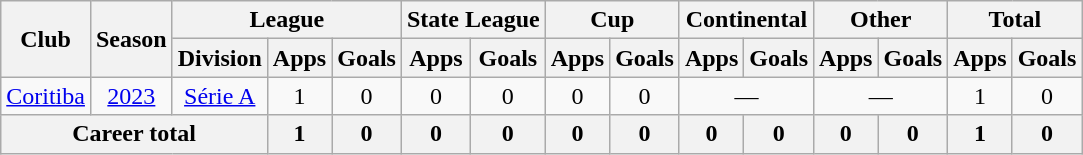<table class="wikitable" style="text-align: center;">
<tr>
<th rowspan="2">Club</th>
<th rowspan="2">Season</th>
<th colspan="3">League</th>
<th colspan="2">State League</th>
<th colspan="2">Cup</th>
<th colspan="2">Continental</th>
<th colspan="2">Other</th>
<th colspan="2">Total</th>
</tr>
<tr>
<th>Division</th>
<th>Apps</th>
<th>Goals</th>
<th>Apps</th>
<th>Goals</th>
<th>Apps</th>
<th>Goals</th>
<th>Apps</th>
<th>Goals</th>
<th>Apps</th>
<th>Goals</th>
<th>Apps</th>
<th>Goals</th>
</tr>
<tr>
<td valign="center"><a href='#'>Coritiba</a></td>
<td><a href='#'>2023</a></td>
<td><a href='#'>Série A</a></td>
<td>1</td>
<td>0</td>
<td>0</td>
<td>0</td>
<td>0</td>
<td>0</td>
<td colspan="2">—</td>
<td colspan="2">—</td>
<td>1</td>
<td>0</td>
</tr>
<tr>
<th colspan="3"><strong>Career total</strong></th>
<th>1</th>
<th>0</th>
<th>0</th>
<th>0</th>
<th>0</th>
<th>0</th>
<th>0</th>
<th>0</th>
<th>0</th>
<th>0</th>
<th>1</th>
<th>0</th>
</tr>
</table>
